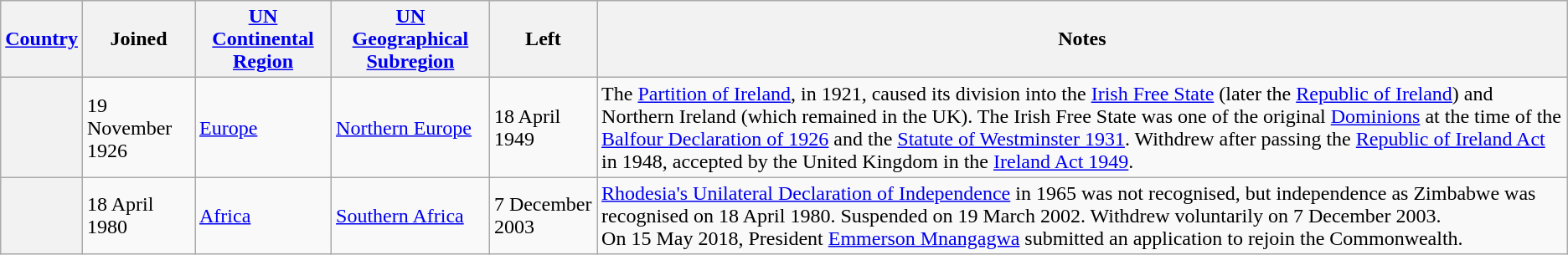<table class="wikitable sortable plainrowheaders">
<tr>
<th scope="col"><a href='#'>Country</a></th>
<th scope="col" data-sort-type="date">Joined</th>
<th scope="col"><a href='#'>UN Continental Region</a></th>
<th scope="col"><a href='#'>UN Geographical Subregion</a></th>
<th scope="col" data-sort-type="date">Left</th>
<th scope="col">Notes</th>
</tr>
<tr>
<th scope="row"></th>
<td>19 November 1926</td>
<td><a href='#'>Europe</a></td>
<td><a href='#'>Northern Europe</a></td>
<td>18 April 1949</td>
<td>The <a href='#'>Partition of Ireland</a>, in 1921, caused its division into the <a href='#'>Irish Free State</a> (later the <a href='#'>Republic of Ireland</a>) and Northern Ireland (which remained in the UK). The Irish Free State was one of the original <a href='#'>Dominions</a> at the time of the <a href='#'>Balfour Declaration of 1926</a> and the <a href='#'>Statute of Westminster 1931</a>. Withdrew after passing the <a href='#'>Republic of Ireland Act</a> in 1948, accepted by the United Kingdom in the <a href='#'>Ireland Act 1949</a>.</td>
</tr>
<tr>
<th scope="row"></th>
<td>18 April 1980</td>
<td><a href='#'>Africa</a></td>
<td><a href='#'>Southern Africa</a></td>
<td>7 December 2003</td>
<td><a href='#'>Rhodesia's Unilateral Declaration of Independence</a> in 1965 was not recognised, but independence as Zimbabwe was recognised on 18 April 1980. Suspended on 19 March 2002. Withdrew voluntarily on 7 December 2003.<br>On 15 May 2018, President <a href='#'>Emmerson Mnangagwa</a> submitted an application to rejoin the Commonwealth.</td>
</tr>
</table>
